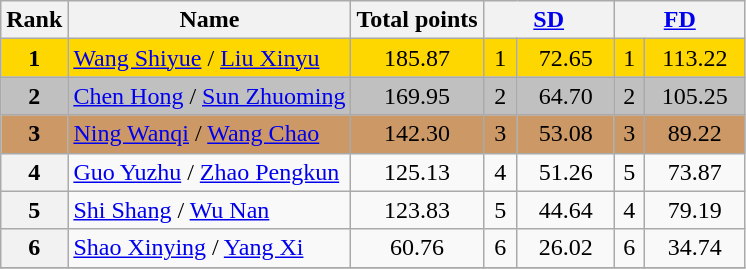<table class="wikitable sortable">
<tr>
<th>Rank</th>
<th>Name</th>
<th>Total points</th>
<th colspan="2" width="80px"><a href='#'>SD</a></th>
<th colspan="2" width="80px"><a href='#'>FD</a></th>
</tr>
<tr bgcolor="gold">
<td align="center"><strong>1</strong></td>
<td><a href='#'>Wang Shiyue</a> / <a href='#'>Liu Xinyu</a></td>
<td align="center">185.87</td>
<td align="center">1</td>
<td align="center">72.65</td>
<td align="center">1</td>
<td align="center">113.22</td>
</tr>
<tr bgcolor="silver">
<td align="center"><strong>2</strong></td>
<td><a href='#'>Chen Hong</a> / <a href='#'>Sun Zhuoming</a></td>
<td align="center">169.95</td>
<td align="center">2</td>
<td align="center">64.70</td>
<td align="center">2</td>
<td align="center">105.25</td>
</tr>
<tr bgcolor="cc9966">
<td align="center"><strong>3</strong></td>
<td><a href='#'>Ning Wanqi</a> / <a href='#'>Wang Chao</a></td>
<td align="center">142.30</td>
<td align="center">3</td>
<td align="center">53.08</td>
<td align="center">3</td>
<td align="center">89.22</td>
</tr>
<tr>
<th>4</th>
<td><a href='#'>Guo Yuzhu</a> / <a href='#'>Zhao Pengkun</a></td>
<td align="center">125.13</td>
<td align="center">4</td>
<td align="center">51.26</td>
<td align="center">5</td>
<td align="center">73.87</td>
</tr>
<tr>
<th>5</th>
<td><a href='#'>Shi Shang</a> / <a href='#'>Wu Nan</a></td>
<td align="center">123.83</td>
<td align="center">5</td>
<td align="center">44.64</td>
<td align="center">4</td>
<td align="center">79.19</td>
</tr>
<tr>
<th>6</th>
<td><a href='#'>Shao Xinying</a> / <a href='#'>Yang Xi</a></td>
<td align="center">60.76</td>
<td align="center">6</td>
<td align="center">26.02</td>
<td align="center">6</td>
<td align="center">34.74</td>
</tr>
<tr>
</tr>
</table>
